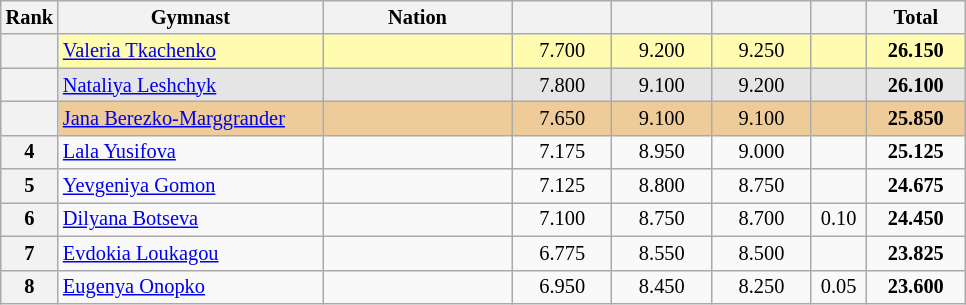<table class="wikitable sortable" style="text-align:center; font-size:85%">
<tr>
<th scope="col" style="width:20px;">Rank</th>
<th ! scope="col" style="width:170px;">Gymnast</th>
<th ! scope="col" style="width:120px;">Nation</th>
<th ! scope="col" style="width:60px;"></th>
<th ! scope="col" style="width:60px;"></th>
<th ! scope="col" style="width:60px;"></th>
<th ! scope="col" style="width:30px;"></th>
<th ! scope="col" style="width:60px;">Total</th>
</tr>
<tr bgcolor=fffcaf>
<th scope=row></th>
<td align=left><a href='#'>Valeria Tkachenko</a></td>
<td style="text-align:left;"></td>
<td>7.700</td>
<td>9.200</td>
<td>9.250</td>
<td></td>
<td><strong>26.150</strong></td>
</tr>
<tr bgcolor=e5e5e5>
<th scope=row></th>
<td align=left><a href='#'>Nataliya Leshchyk</a></td>
<td style="text-align:left;"></td>
<td>7.800</td>
<td>9.100</td>
<td>9.200</td>
<td></td>
<td><strong>26.100</strong></td>
</tr>
<tr bgcolor=eecc99>
<th scope=row></th>
<td align=left><a href='#'>Jana Berezko-Marggrander</a></td>
<td style="text-align:left;"></td>
<td>7.650</td>
<td>9.100</td>
<td>9.100</td>
<td></td>
<td><strong>25.850</strong></td>
</tr>
<tr>
<th scope=row>4</th>
<td align=left><a href='#'>Lala Yusifova</a></td>
<td style="text-align:left;"></td>
<td>7.175</td>
<td>8.950</td>
<td>9.000</td>
<td></td>
<td><strong>25.125</strong></td>
</tr>
<tr>
<th scope=row>5</th>
<td align=left><a href='#'>Yevgeniya Gomon</a></td>
<td style="text-align:left;"></td>
<td>7.125</td>
<td>8.800</td>
<td>8.750</td>
<td></td>
<td><strong>24.675</strong></td>
</tr>
<tr>
<th scope=row>6</th>
<td align=left><a href='#'>Dilyana Botseva</a></td>
<td style="text-align:left;"></td>
<td>7.100</td>
<td>8.750</td>
<td>8.700</td>
<td>0.10</td>
<td><strong>24.450</strong></td>
</tr>
<tr>
<th scope=row>7</th>
<td align=left><a href='#'>Evdokia Loukagou</a></td>
<td style="text-align:left;"></td>
<td>6.775</td>
<td>8.550</td>
<td>8.500</td>
<td></td>
<td><strong>23.825</strong></td>
</tr>
<tr>
<th scope=row>8</th>
<td align=left><a href='#'>Eugenya Onopko</a></td>
<td style="text-align:left;"></td>
<td>6.950</td>
<td>8.450</td>
<td>8.250</td>
<td>0.05</td>
<td><strong>23.600</strong></td>
</tr>
</table>
